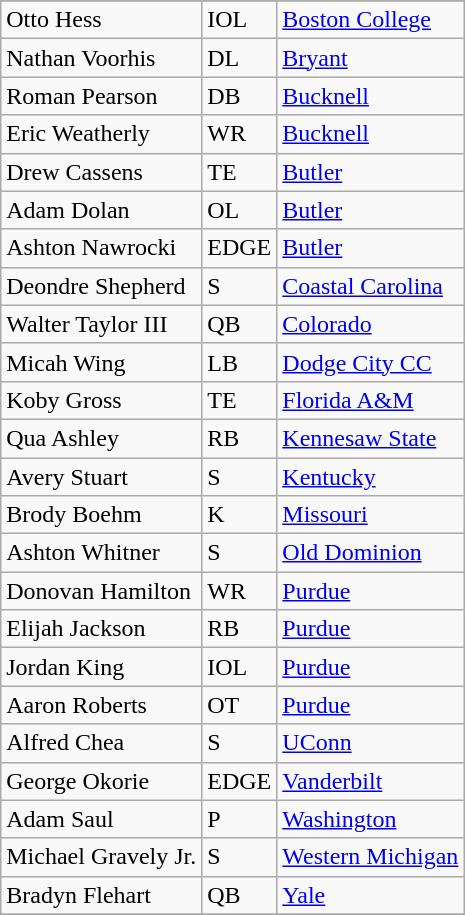<table class="wikitable sortable">
<tr>
</tr>
<tr>
<td>Otto Hess</td>
<td>IOL</td>
<td><a href='#'>Boston College</a></td>
</tr>
<tr>
<td>Nathan Voorhis</td>
<td>DL</td>
<td><a href='#'>Bryant</a></td>
</tr>
<tr>
<td>Roman Pearson</td>
<td>DB</td>
<td><a href='#'>Bucknell</a></td>
</tr>
<tr>
<td>Eric Weatherly</td>
<td>WR</td>
<td><a href='#'>Bucknell</a></td>
</tr>
<tr>
<td>Drew Cassens</td>
<td>TE</td>
<td><a href='#'>Butler</a></td>
</tr>
<tr>
<td>Adam Dolan</td>
<td>OL</td>
<td><a href='#'>Butler</a></td>
</tr>
<tr>
<td>Ashton Nawrocki</td>
<td>EDGE</td>
<td><a href='#'>Butler</a></td>
</tr>
<tr>
<td>Deondre Shepherd</td>
<td>S</td>
<td><a href='#'>Coastal Carolina</a></td>
</tr>
<tr>
<td>Walter Taylor III</td>
<td>QB</td>
<td><a href='#'>Colorado</a></td>
</tr>
<tr>
<td>Micah Wing</td>
<td>LB</td>
<td><a href='#'>Dodge City CC</a></td>
</tr>
<tr>
<td>Koby Gross</td>
<td>TE</td>
<td><a href='#'>Florida A&M</a></td>
</tr>
<tr>
<td>Qua Ashley</td>
<td>RB</td>
<td><a href='#'>Kennesaw State</a></td>
</tr>
<tr>
<td>Avery Stuart</td>
<td>S</td>
<td><a href='#'>Kentucky</a></td>
</tr>
<tr>
<td>Brody Boehm</td>
<td>K</td>
<td><a href='#'>Missouri</a></td>
</tr>
<tr>
<td>Ashton Whitner</td>
<td>S</td>
<td><a href='#'>Old Dominion</a></td>
</tr>
<tr>
<td>Donovan Hamilton</td>
<td>WR</td>
<td><a href='#'>Purdue</a></td>
</tr>
<tr>
<td>Elijah Jackson</td>
<td>RB</td>
<td><a href='#'>Purdue</a></td>
</tr>
<tr>
<td>Jordan King</td>
<td>IOL</td>
<td><a href='#'>Purdue</a></td>
</tr>
<tr>
<td>Aaron Roberts</td>
<td>OT</td>
<td><a href='#'>Purdue</a></td>
</tr>
<tr>
<td>Alfred Chea</td>
<td>S</td>
<td><a href='#'>UConn</a></td>
</tr>
<tr>
<td>George Okorie</td>
<td>EDGE</td>
<td><a href='#'>Vanderbilt</a></td>
</tr>
<tr>
<td>Adam Saul</td>
<td>P</td>
<td><a href='#'>Washington</a></td>
</tr>
<tr>
<td>Michael Gravely Jr.</td>
<td>S</td>
<td><a href='#'>Western Michigan</a></td>
</tr>
<tr>
<td>Bradyn Flehart</td>
<td>QB</td>
<td><a href='#'>Yale</a></td>
</tr>
<tr>
</tr>
</table>
